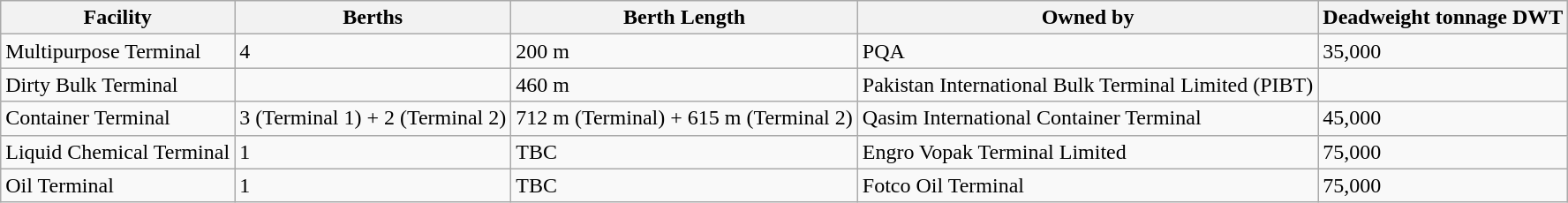<table class="wikitable" border="1">
<tr>
<th>Facility</th>
<th>Berths</th>
<th>Berth Length</th>
<th>Owned by</th>
<th>Deadweight tonnage DWT</th>
</tr>
<tr>
<td>Multipurpose Terminal</td>
<td>4</td>
<td>200 m</td>
<td>PQA</td>
<td>35,000</td>
</tr>
<tr>
<td>Dirty Bulk Terminal</td>
<td></td>
<td>460 m</td>
<td>Pakistan International Bulk Terminal Limited (PIBT)</td>
<td></td>
</tr>
<tr>
<td>Container Terminal</td>
<td>3 (Terminal 1) + 2 (Terminal 2)</td>
<td>712 m (Terminal) + 615 m (Terminal 2)</td>
<td>Qasim International Container Terminal</td>
<td>45,000</td>
</tr>
<tr>
<td>Liquid Chemical Terminal</td>
<td>1</td>
<td>TBC</td>
<td>Engro Vopak Terminal Limited</td>
<td>75,000</td>
</tr>
<tr>
<td>Oil Terminal</td>
<td>1</td>
<td>TBC</td>
<td>Fotco Oil Terminal</td>
<td>75,000</td>
</tr>
</table>
